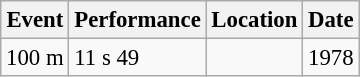<table class="wikitable" style="border-collapse: collapse; font-size: 95%;">
<tr>
<th scope="col">Event</th>
<th scope="col">Performance</th>
<th scope="col">Location</th>
<th scope="col">Date</th>
</tr>
<tr>
<td>100 m</td>
<td>11 s 49</td>
<td></td>
<td>1978</td>
</tr>
</table>
